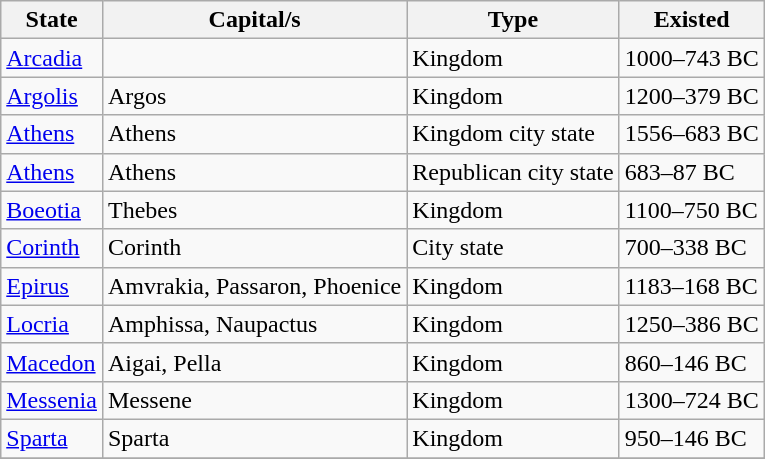<table class="wikitable sortable" border="1">
<tr>
<th>State</th>
<th>Capital/s</th>
<th>Type</th>
<th>Existed</th>
</tr>
<tr>
<td><a href='#'>Arcadia</a></td>
<td></td>
<td>Kingdom</td>
<td>1000–743 BC</td>
</tr>
<tr>
<td><a href='#'>Argolis</a></td>
<td>Argos</td>
<td>Kingdom</td>
<td>1200–379 BC</td>
</tr>
<tr>
<td><a href='#'>Athens</a></td>
<td>Athens</td>
<td>Kingdom city state</td>
<td>1556–683 BC</td>
</tr>
<tr>
<td><a href='#'>Athens</a></td>
<td>Athens</td>
<td>Republican city state</td>
<td>683–87 BC</td>
</tr>
<tr>
<td><a href='#'>Boeotia</a></td>
<td>Thebes</td>
<td>Kingdom</td>
<td>1100–750 BC</td>
</tr>
<tr>
<td><a href='#'>Corinth</a></td>
<td>Corinth</td>
<td>City state</td>
<td>700–338 BC</td>
</tr>
<tr>
<td><a href='#'>Epirus</a></td>
<td>Amvrakia, Passaron, Phoenice</td>
<td>Kingdom</td>
<td>1183–168 BC</td>
</tr>
<tr>
<td><a href='#'>Locria</a></td>
<td>Amphissa, Naupactus</td>
<td>Kingdom</td>
<td>1250–386 BC</td>
</tr>
<tr>
<td><a href='#'>Macedon</a></td>
<td>Aigai, Pella</td>
<td>Kingdom</td>
<td>860–146 BC</td>
</tr>
<tr>
<td><a href='#'>Messenia</a></td>
<td>Messene</td>
<td>Kingdom</td>
<td>1300–724 BC</td>
</tr>
<tr>
<td><a href='#'>Sparta</a></td>
<td>Sparta</td>
<td>Kingdom</td>
<td>950–146 BC</td>
</tr>
<tr>
</tr>
</table>
